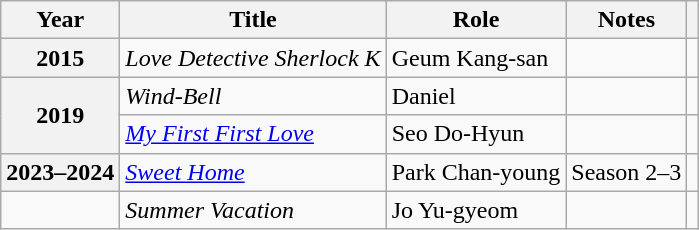<table class="wikitable sortable plainrowheaders">
<tr>
<th scope="col">Year</th>
<th scope="col">Title</th>
<th scope="col">Role</th>
<th scope="col">Notes</th>
<th scope="col" class="unsortable"></th>
</tr>
<tr>
<th scope="row">2015</th>
<td><em>Love Detective Sherlock K</em></td>
<td>Geum Kang-san</td>
<td></td>
<td></td>
</tr>
<tr>
<th scope="row" rowspan="2">2019</th>
<td><em>Wind-Bell</em></td>
<td>Daniel</td>
<td></td>
<td></td>
</tr>
<tr>
<td><em><a href='#'>My First First Love</a></em></td>
<td>Seo Do-Hyun</td>
<td></td>
<td></td>
</tr>
<tr>
<th scope="row">2023–2024</th>
<td><a href='#'><em>Sweet Home</em></a></td>
<td>Park Chan-young</td>
<td>Season 2–3</td>
<td></td>
</tr>
<tr>
<td></td>
<td><em>Summer Vacation</em></td>
<td>Jo Yu-gyeom</td>
<td></td>
<td></td>
</tr>
</table>
